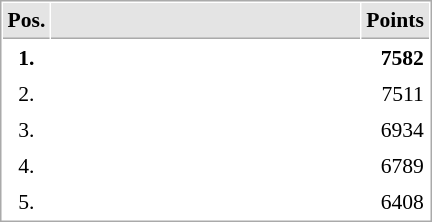<table cellspacing="1" cellpadding="3" style="border:1px solid #AAAAAA;font-size:90%">
<tr bgcolor="#E4E4E4">
<th style="border-bottom:1px solid #AAAAAA" width=10>Pos.</th>
<th style="border-bottom:1px solid #AAAAAA" width=200></th>
<th style="border-bottom:1px solid #AAAAAA" width=20>Points</th>
</tr>
<tr>
<td align="center"><strong>1.</strong></td>
<td><strong></strong></td>
<td align="right"><strong>7582</strong></td>
</tr>
<tr>
<td align="center">2.</td>
<td></td>
<td align="right">7511</td>
</tr>
<tr>
<td align="center">3.</td>
<td></td>
<td align="right">6934</td>
</tr>
<tr>
<td align="center">4.</td>
<td></td>
<td align="right">6789</td>
</tr>
<tr>
<td align="center">5.</td>
<td></td>
<td align="right">6408</td>
</tr>
</table>
